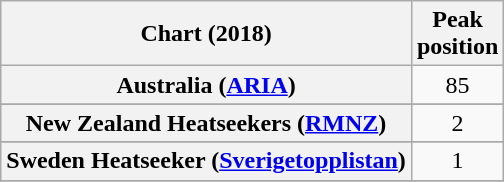<table class="wikitable sortable plainrowheaders" style="text-align:center">
<tr>
<th scope="col">Chart (2018)</th>
<th scope="col">Peak<br> position</th>
</tr>
<tr>
<th scope="row">Australia (<a href='#'>ARIA</a>)</th>
<td>85</td>
</tr>
<tr>
</tr>
<tr>
</tr>
<tr>
<th scope="row">New Zealand Heatseekers (<a href='#'>RMNZ</a>)</th>
<td>2</td>
</tr>
<tr>
</tr>
<tr>
<th scope="row">Sweden Heatseeker (<a href='#'>Sverigetopplistan</a>)</th>
<td>1</td>
</tr>
<tr>
</tr>
<tr>
</tr>
<tr>
</tr>
</table>
